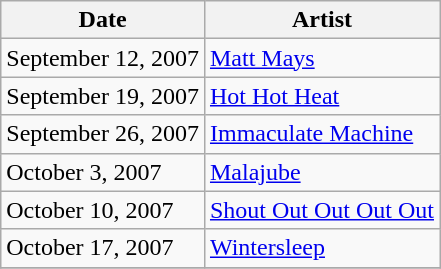<table class="wikitable">
<tr>
<th>Date</th>
<th>Artist</th>
</tr>
<tr>
<td rowspan="1" valign="top">September 12, 2007</td>
<td><a href='#'>Matt Mays</a></td>
</tr>
<tr>
<td rowspan="1" valign="top">September 19, 2007</td>
<td><a href='#'>Hot Hot Heat</a></td>
</tr>
<tr>
<td rowspan="1" valign="top">September 26, 2007</td>
<td><a href='#'>Immaculate Machine</a></td>
</tr>
<tr>
<td rowspan="1" valign="top">October 3, 2007</td>
<td><a href='#'>Malajube</a></td>
</tr>
<tr>
<td rowspan="1" valign="top">October 10, 2007</td>
<td><a href='#'>Shout Out Out Out Out</a></td>
</tr>
<tr>
<td rowspan="1" valign="top">October 17, 2007</td>
<td><a href='#'>Wintersleep</a></td>
</tr>
<tr>
</tr>
</table>
